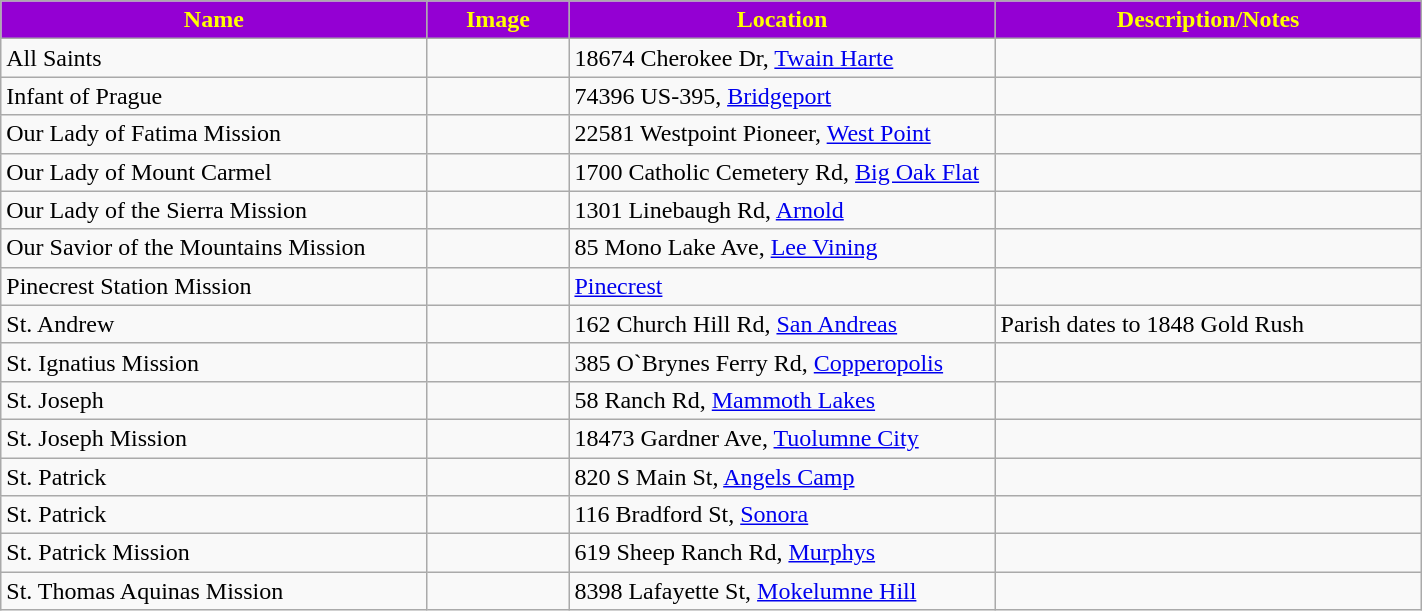<table class="wikitable sortable" style="width:75%">
<tr>
<th style="background:darkviolet; color:yellow;" width="30%"><strong>Name</strong></th>
<th style="background:darkviolet; color:yellow;" width="10%"><strong>Image</strong></th>
<th style="background:darkviolet; color:yellow;" width="30%"><strong>Location</strong></th>
<th style="background:darkviolet; color:yellow;" width="30"><strong>Description/Notes</strong></th>
</tr>
<tr>
<td>All Saints</td>
<td></td>
<td>18674 Cherokee Dr, <a href='#'>Twain Harte</a></td>
<td></td>
</tr>
<tr>
<td>Infant of Prague</td>
<td></td>
<td>74396 US-395, <a href='#'>Bridgeport</a></td>
<td></td>
</tr>
<tr>
<td>Our Lady of Fatima Mission</td>
<td></td>
<td>22581 Westpoint Pioneer, <a href='#'>West Point</a></td>
<td></td>
</tr>
<tr>
<td>Our Lady of Mount Carmel</td>
<td></td>
<td>1700 Catholic Cemetery Rd, <a href='#'>Big Oak Flat</a></td>
<td></td>
</tr>
<tr>
<td>Our Lady of the Sierra Mission</td>
<td></td>
<td>1301 Linebaugh Rd, <a href='#'>Arnold</a></td>
<td></td>
</tr>
<tr>
<td>Our Savior of the Mountains Mission</td>
<td></td>
<td>85 Mono Lake Ave, <a href='#'>Lee Vining</a></td>
<td></td>
</tr>
<tr>
<td>Pinecrest Station Mission</td>
<td></td>
<td><a href='#'>Pinecrest</a></td>
<td></td>
</tr>
<tr>
<td>St. Andrew</td>
<td></td>
<td>162 Church Hill Rd, <a href='#'>San Andreas</a></td>
<td>Parish dates to 1848 Gold Rush</td>
</tr>
<tr>
<td>St. Ignatius Mission</td>
<td></td>
<td>385 O`Brynes Ferry Rd, <a href='#'>Copperopolis</a></td>
<td></td>
</tr>
<tr>
<td>St. Joseph</td>
<td></td>
<td>58 Ranch Rd, <a href='#'>Mammoth Lakes</a></td>
<td></td>
</tr>
<tr>
<td>St. Joseph Mission</td>
<td></td>
<td>18473 Gardner Ave, <a href='#'>Tuolumne City</a></td>
<td></td>
</tr>
<tr>
<td>St. Patrick</td>
<td></td>
<td>820 S Main St, <a href='#'>Angels Camp</a></td>
<td></td>
</tr>
<tr>
<td>St. Patrick</td>
<td></td>
<td>116 Bradford St, <a href='#'>Sonora</a></td>
<td></td>
</tr>
<tr>
<td>St. Patrick Mission</td>
<td></td>
<td>619 Sheep Ranch Rd, <a href='#'>Murphys</a></td>
<td></td>
</tr>
<tr>
<td>St. Thomas Aquinas Mission</td>
<td></td>
<td>8398 Lafayette St, <a href='#'>Mokelumne Hill</a></td>
<td></td>
</tr>
</table>
